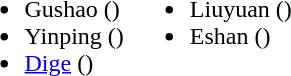<table>
<tr>
<td valign="top"><br><ul><li>Gushao ()</li><li>Yinping ()</li><li><a href='#'>Dige</a> ()</li></ul></td>
<td valign="top"><br><ul><li>Liuyuan ()</li><li>Eshan ()</li></ul></td>
</tr>
</table>
